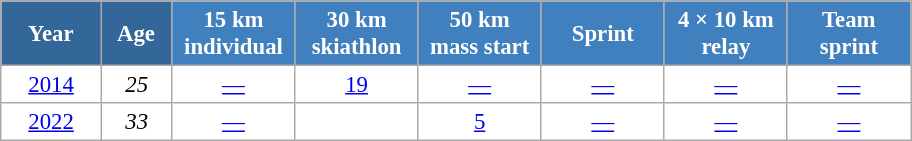<table class="wikitable" style="font-size:95%; text-align:center; border:grey solid 1px; border-collapse:collapse; background:#ffffff;">
<tr>
<th style="background-color:#369; color:white; width:60px;"> Year </th>
<th style="background-color:#369; color:white; width:40px;"> Age </th>
<th style="background-color:#4180be; color:white; width:75px;"> 15 km <br> individual </th>
<th style="background-color:#4180be; color:white; width:75px;"> 30 km <br> skiathlon </th>
<th style="background-color:#4180be; color:white; width:75px;"> 50 km <br> mass start </th>
<th style="background-color:#4180be; color:white; width:75px;"> Sprint </th>
<th style="background-color:#4180be; color:white; width:75px;"> 4 × 10 km <br> relay </th>
<th style="background-color:#4180be; color:white; width:75px;"> Team <br> sprint </th>
</tr>
<tr>
<td><a href='#'>2014</a></td>
<td><em>25</em></td>
<td><a href='#'>—</a></td>
<td><a href='#'>19</a></td>
<td><a href='#'>—</a></td>
<td><a href='#'>—</a></td>
<td><a href='#'>—</a></td>
<td><a href='#'>—</a></td>
</tr>
<tr>
<td><a href='#'>2022</a></td>
<td><em>33</em></td>
<td><a href='#'>—</a></td>
<td><a href='#'></a></td>
<td><a href='#'>5</a></td>
<td><a href='#'>—</a></td>
<td><a href='#'>—</a></td>
<td><a href='#'>—</a></td>
</tr>
</table>
